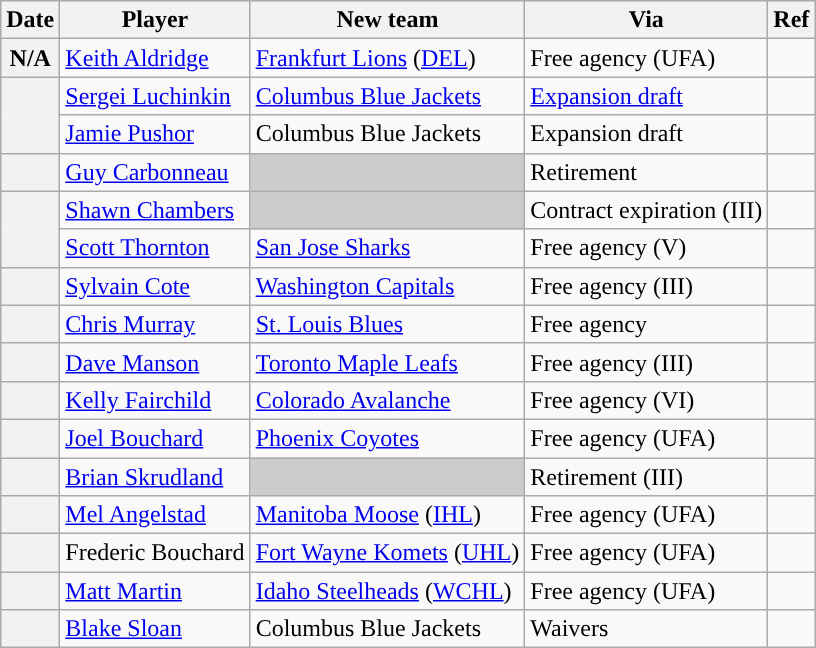<table class="wikitable plainrowheaders">
<tr style="background:#ddd; text-align:center;">
<th>Date</th>
<th>Player</th>
<th>New team</th>
<th>Via</th>
<th>Ref</th>
</tr>
<tr>
<th scope="row">N/A</th>
<td><a href='#'>Keith Aldridge</a></td>
<td><a href='#'>Frankfurt Lions</a> (<a href='#'>DEL</a>)</td>
<td>Free agency (UFA)</td>
<td></td>
</tr>
<tr>
<th scope="row" rowspan=2></th>
<td><a href='#'>Sergei Luchinkin</a></td>
<td><a href='#'>Columbus Blue Jackets</a></td>
<td><a href='#'>Expansion draft</a></td>
<td></td>
</tr>
<tr>
<td><a href='#'>Jamie Pushor</a></td>
<td>Columbus Blue Jackets</td>
<td>Expansion draft</td>
<td></td>
</tr>
<tr>
<th scope="row"></th>
<td><a href='#'>Guy Carbonneau</a></td>
<td style="background:#ccc"></td>
<td>Retirement</td>
<td></td>
</tr>
<tr>
<th scope="row" rowspan=2></th>
<td><a href='#'>Shawn Chambers</a></td>
<td style="background:#ccc"></td>
<td>Contract expiration (III)</td>
<td></td>
</tr>
<tr>
<td><a href='#'>Scott Thornton</a></td>
<td><a href='#'>San Jose Sharks</a></td>
<td>Free agency (V)</td>
<td></td>
</tr>
<tr>
<th scope="row"></th>
<td><a href='#'>Sylvain Cote</a></td>
<td><a href='#'>Washington Capitals</a></td>
<td>Free agency (III)</td>
<td></td>
</tr>
<tr>
<th scope="row"></th>
<td><a href='#'>Chris Murray</a></td>
<td><a href='#'>St. Louis Blues</a></td>
<td>Free agency</td>
<td></td>
</tr>
<tr>
<th scope="row"></th>
<td><a href='#'>Dave Manson</a></td>
<td><a href='#'>Toronto Maple Leafs</a></td>
<td>Free agency (III)</td>
<td></td>
</tr>
<tr>
<th scope="row"></th>
<td><a href='#'>Kelly Fairchild</a></td>
<td><a href='#'>Colorado Avalanche</a></td>
<td>Free agency (VI)</td>
<td></td>
</tr>
<tr>
<th scope="row"></th>
<td><a href='#'>Joel Bouchard</a></td>
<td><a href='#'>Phoenix Coyotes</a></td>
<td>Free agency (UFA)</td>
<td></td>
</tr>
<tr>
<th scope="row"></th>
<td><a href='#'>Brian Skrudland</a></td>
<td style="background:#ccc"></td>
<td>Retirement (III)</td>
<td></td>
</tr>
<tr>
<th scope="row"></th>
<td><a href='#'>Mel Angelstad</a></td>
<td><a href='#'>Manitoba Moose</a> (<a href='#'>IHL</a>)</td>
<td>Free agency (UFA)</td>
<td></td>
</tr>
<tr>
<th scope="row"></th>
<td>Frederic Bouchard</td>
<td><a href='#'>Fort Wayne Komets</a> (<a href='#'>UHL</a>)</td>
<td>Free agency (UFA)</td>
<td></td>
</tr>
<tr>
<th scope="row"></th>
<td><a href='#'>Matt Martin</a></td>
<td><a href='#'>Idaho Steelheads</a> (<a href='#'>WCHL</a>)</td>
<td>Free agency (UFA)</td>
<td></td>
</tr>
<tr>
<th scope="row"></th>
<td><a href='#'>Blake Sloan</a></td>
<td>Columbus Blue Jackets</td>
<td>Waivers</td>
<td></td>
</tr>
</table>
